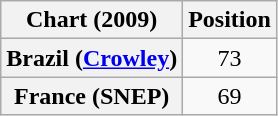<table class="wikitable plainrowheaders">
<tr>
<th>Chart (2009)</th>
<th>Position</th>
</tr>
<tr>
<th scope="row">Brazil (<a href='#'>Crowley</a>)</th>
<td style="text-align:center;">73</td>
</tr>
<tr>
<th scope="row">France (SNEP)</th>
<td style="text-align:center;">69</td>
</tr>
</table>
